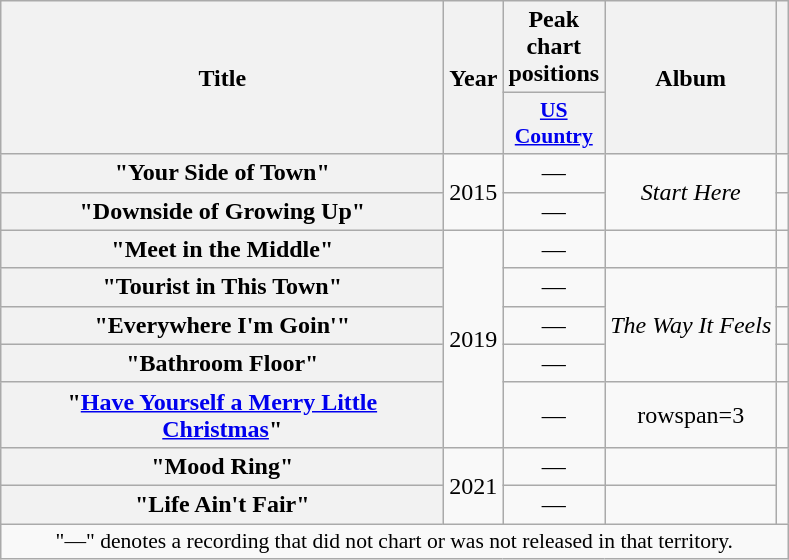<table class="wikitable plainrowheaders" style="text-align:center;">
<tr>
<th scope="col" rowspan="2" style="width:18em;">Title</th>
<th scope="col" rowspan="2">Year</th>
<th scope="col" colspan="1">Peak chart positions</th>
<th scope="col" rowspan="2">Album</th>
<th scope="col" rowspan="2"></th>
</tr>
<tr>
<th scope="col" style="width:2.5em;font-size:90%;"><a href='#'>US<br>Country</a><br></th>
</tr>
<tr>
<th scope="row">"Your Side of Town"</th>
<td rowspan="2">2015</td>
<td>—</td>
<td rowspan="2"><em>Start Here</em></td>
<td></td>
</tr>
<tr>
<th scope="row">"Downside of Growing Up"</th>
<td>—</td>
<td></td>
</tr>
<tr>
<th scope="row">"Meet in the Middle"</th>
<td rowspan="5">2019</td>
<td>—</td>
<td></td>
<td></td>
</tr>
<tr>
<th scope="row">"Tourist in This Town"</th>
<td>—</td>
<td rowspan="3"><em>The Way It Feels</em></td>
<td></td>
</tr>
<tr>
<th scope="row">"Everywhere I'm Goin'"</th>
<td>—</td>
<td></td>
</tr>
<tr>
<th scope="row">"Bathroom Floor"</th>
<td>—</td>
<td></td>
</tr>
<tr>
<th scope="row">"<a href='#'>Have Yourself a Merry Little Christmas</a>"</th>
<td>—</td>
<td>rowspan=3 </td>
<td></td>
</tr>
<tr>
<th scope="row">"Mood Ring"</th>
<td rowspan="2">2021</td>
<td>—</td>
<td></td>
</tr>
<tr>
<th scope="row">"Life Ain't Fair"</th>
<td>—</td>
<td></td>
</tr>
<tr>
<td colspan="5" style="font-size:90%">"—" denotes a recording that did not chart or was not released in that territory.</td>
</tr>
</table>
